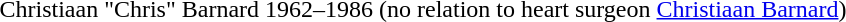<table>
<tr>
<td>Christiaan "Chris" Barnard</td>
<td>1962–1986 (no relation to heart surgeon <a href='#'>Christiaan Barnard</a>)</td>
</tr>
</table>
